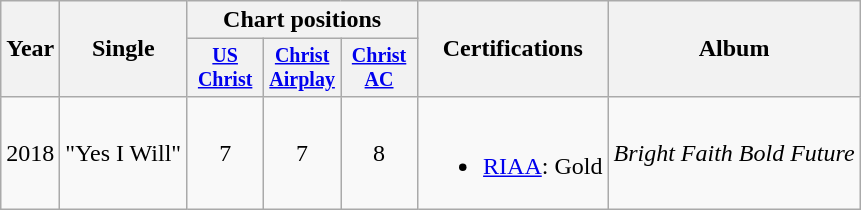<table class="wikitable" style="text-align:center;">
<tr>
<th rowspan="2">Year</th>
<th rowspan="2">Single</th>
<th colspan="3">Chart positions</th>
<th rowspan="2">Certifications</th>
<th rowspan="2">Album</th>
</tr>
<tr style="font-size:smaller;">
<th width="45"><a href='#'>US<br>Christ</a><br></th>
<th width="45"><a href='#'>Christ<br>Airplay</a><br></th>
<th width="45"><a href='#'>Christ<br>AC</a><br></th>
</tr>
<tr>
<td rowspan="1">2018</td>
<td align="left">"Yes I Will"</td>
<td>7</td>
<td>7</td>
<td>8</td>
<td><br><ul><li><a href='#'>RIAA</a>: Gold</li></ul></td>
<td rowspan="1"><em>Bright Faith Bold Future</em></td>
</tr>
</table>
